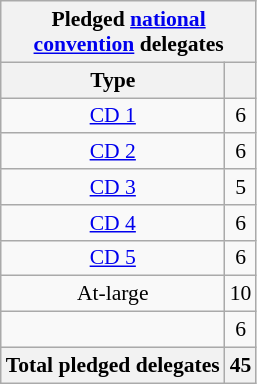<table class="wikitable sortable" style="float:none; clear:none; padding:5px; text-align:center; font-size:90%;">
<tr>
<th colspan="2">Pledged <a href='#'>national<br>convention</a> delegates</th>
</tr>
<tr>
<th>Type</th>
<th></th>
</tr>
<tr>
<td><a href='#'>CD 1</a></td>
<td>6</td>
</tr>
<tr>
<td><a href='#'>CD 2</a></td>
<td>6</td>
</tr>
<tr>
<td><a href='#'>CD 3</a></td>
<td>5</td>
</tr>
<tr>
<td><a href='#'>CD 4</a></td>
<td>6</td>
</tr>
<tr>
<td><a href='#'>CD 5</a></td>
<td>6</td>
</tr>
<tr>
<td>At-large</td>
<td>10</td>
</tr>
<tr>
<td></td>
<td>6</td>
</tr>
<tr>
<th>Total pledged delegates</th>
<th>45</th>
</tr>
</table>
